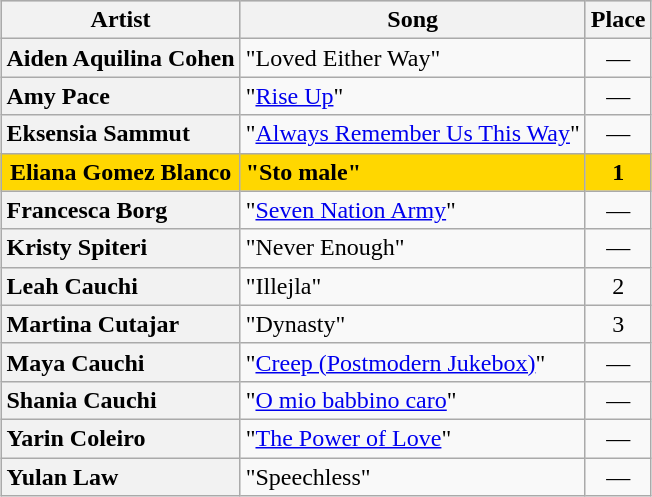<table class="sortable wikitable plainrowheaders" style="margin: 1em auto 1em auto; text-align:center">
<tr style="background:#ccc;">
<th>Artist</th>
<th>Song </th>
<th>Place</th>
</tr>
<tr>
<th scope="row" style="text-align:left;">Aiden Aquilina Cohen</th>
<td align="left">"Loved Either Way" </td>
<td>—</td>
</tr>
<tr>
<th scope="row" style="text-align:left;">Amy Pace</th>
<td align="left">"<a href='#'>Rise Up</a>" </td>
<td>—</td>
</tr>
<tr>
<th scope="row" style="text-align:left;">Eksensia Sammut</th>
<td align="left">"<a href='#'>Always Remember Us This Way</a>" </td>
<td>—</td>
</tr>
<tr style="font-weight:bold; background:gold;">
<th style="font-weight:bold; background:gold;" scope="row">Eliana Gomez Blanco</th>
<td align="left">"Sto male" </td>
<td>1</td>
</tr>
<tr>
<th scope="row" style="text-align:left;">Francesca Borg</th>
<td align="left">"<a href='#'>Seven Nation Army</a>" </td>
<td>—</td>
</tr>
<tr>
<th scope="row" style="text-align:left;">Kristy Spiteri</th>
<td align="left">"Never Enough" </td>
<td>—</td>
</tr>
<tr>
<th scope="row" style="text-align:left;">Leah Cauchi</th>
<td align="left">"Illejla" </td>
<td>2</td>
</tr>
<tr>
<th scope="row" style="text-align:left;">Martina Cutajar</th>
<td align="left">"Dynasty" </td>
<td>3</td>
</tr>
<tr>
<th scope="row" style="text-align:left;">Maya Cauchi</th>
<td align="left">"<a href='#'>Creep (Postmodern Jukebox)</a>" </td>
<td>—</td>
</tr>
<tr>
<th scope="row" style="text-align:left;">Shania Cauchi</th>
<td align="left">"<a href='#'>O mio babbino caro</a>" </td>
<td>—</td>
</tr>
<tr>
<th scope="row" style="text-align:left;">Yarin Coleiro</th>
<td align="left">"<a href='#'>The Power of Love</a>" </td>
<td>—</td>
</tr>
<tr>
<th scope="row" style="text-align:left;">Yulan Law</th>
<td align="left">"Speechless" </td>
<td>—</td>
</tr>
</table>
